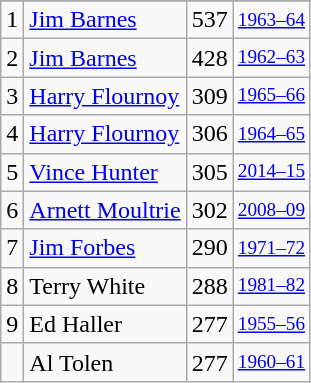<table class="wikitable">
<tr>
</tr>
<tr>
<td>1</td>
<td><a href='#'>Jim Barnes</a></td>
<td>537</td>
<td style="font-size:80%;"><a href='#'>1963–64</a></td>
</tr>
<tr>
<td>2</td>
<td><a href='#'>Jim Barnes</a></td>
<td>428</td>
<td style="font-size:80%;"><a href='#'>1962–63</a></td>
</tr>
<tr>
<td>3</td>
<td><a href='#'>Harry Flournoy</a></td>
<td>309</td>
<td style="font-size:80%;"><a href='#'>1965–66</a></td>
</tr>
<tr>
<td>4</td>
<td><a href='#'>Harry Flournoy</a></td>
<td>306</td>
<td style="font-size:80%;"><a href='#'>1964–65</a></td>
</tr>
<tr>
<td>5</td>
<td><a href='#'>Vince Hunter</a></td>
<td>305</td>
<td style="font-size:80%;"><a href='#'>2014–15</a></td>
</tr>
<tr>
<td>6</td>
<td><a href='#'>Arnett Moultrie</a></td>
<td>302</td>
<td style="font-size:80%;"><a href='#'>2008–09</a></td>
</tr>
<tr>
<td>7</td>
<td><a href='#'>Jim Forbes</a></td>
<td>290</td>
<td style="font-size:80%;"><a href='#'>1971–72</a></td>
</tr>
<tr>
<td>8</td>
<td>Terry White</td>
<td>288</td>
<td style="font-size:80%;"><a href='#'>1981–82</a></td>
</tr>
<tr>
<td>9</td>
<td>Ed Haller</td>
<td>277</td>
<td style="font-size:80%;"><a href='#'>1955–56</a></td>
</tr>
<tr>
<td></td>
<td>Al Tolen</td>
<td>277</td>
<td style="font-size:80%;"><a href='#'>1960–61</a></td>
</tr>
</table>
